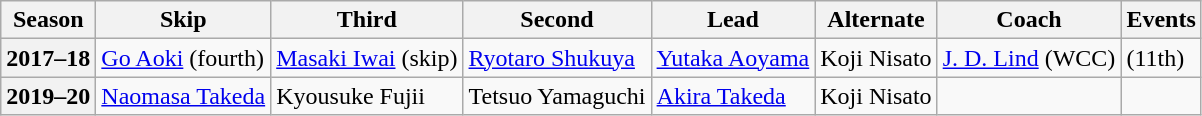<table class="wikitable">
<tr>
<th scope="col">Season</th>
<th scope="col">Skip</th>
<th scope="col">Third</th>
<th scope="col">Second</th>
<th scope="col">Lead</th>
<th scope="col">Alternate</th>
<th scope="col">Coach</th>
<th scope="col">Events</th>
</tr>
<tr>
<th scope="row">2017–18</th>
<td><a href='#'>Go Aoki</a> (fourth)</td>
<td><a href='#'>Masaki Iwai</a> (skip)</td>
<td><a href='#'>Ryotaro Shukuya</a></td>
<td><a href='#'>Yutaka Aoyama</a></td>
<td>Koji Nisato</td>
<td><a href='#'>J. D. Lind</a> (WCC)</td>
<td> (11th)</td>
</tr>
<tr>
<th scope="row">2019–20</th>
<td><a href='#'>Naomasa Takeda</a></td>
<td>Kyousuke Fujii</td>
<td>Tetsuo Yamaguchi</td>
<td><a href='#'>Akira Takeda</a></td>
<td>Koji Nisato</td>
<td></td>
<td></td>
</tr>
</table>
